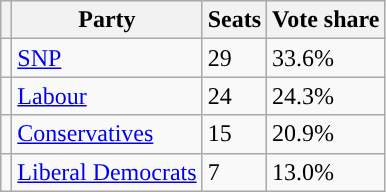<table class="wikitable">
<tr>
<th></th>
<th scope="col">Party</th>
<th scope="col">Seats</th>
<th scope="col">Vote share</th>
</tr>
<tr>
<td style="background-color: "></td>
<td scope="row"><a href='#'>SNP</a></td>
<td>29</td>
<td>33.6%</td>
</tr>
<tr>
<td style="background-color: "></td>
<td scope="row"><a href='#'>Labour</a></td>
<td>24</td>
<td>24.3%</td>
</tr>
<tr>
<td style="background-color: "></td>
<td scope="row"><a href='#'>Conservatives</a></td>
<td>15</td>
<td>20.9%</td>
</tr>
<tr>
<td style="background-color: "></td>
<td scope="row"><a href='#'>Liberal Democrats</a></td>
<td>7</td>
<td>13.0%</td>
</tr>
</table>
